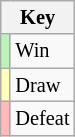<table class="wikitable" style="font-size: 85%">
<tr>
<th colspan="2">Key</th>
</tr>
<tr>
<td bgcolor=#BBF3BB></td>
<td>Win</td>
</tr>
<tr>
<td bgcolor=#FFFFBB></td>
<td>Draw</td>
</tr>
<tr>
<td bgcolor=#FFBBBB></td>
<td>Defeat</td>
</tr>
</table>
